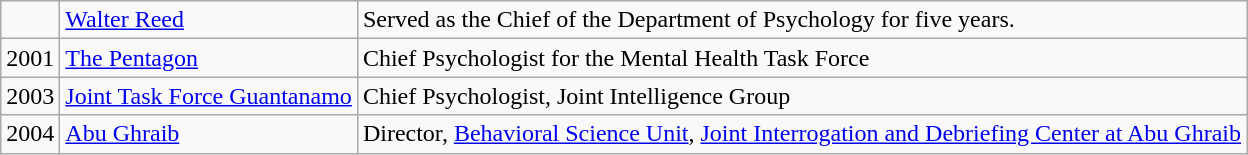<table class="wikitable" border="1">
<tr>
<td></td>
<td><a href='#'>Walter Reed</a></td>
<td>Served as the Chief of the Department of Psychology for five years.</td>
</tr>
<tr>
<td>2001</td>
<td><a href='#'>The Pentagon</a></td>
<td>Chief Psychologist for the Mental Health Task Force</td>
</tr>
<tr>
<td>2003</td>
<td><a href='#'>Joint Task Force Guantanamo</a></td>
<td>Chief Psychologist, Joint Intelligence Group</td>
</tr>
<tr>
<td>2004</td>
<td><a href='#'>Abu Ghraib</a></td>
<td>Director, <a href='#'>Behavioral Science Unit</a>, <a href='#'>Joint Interrogation and Debriefing Center at Abu Ghraib</a></td>
</tr>
</table>
